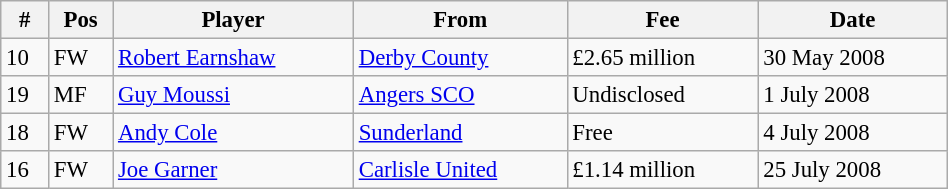<table width=50% class="wikitable" style="text-align:center; font-size:95%; text-align:left">
<tr>
<th>#</th>
<th>Pos</th>
<th>Player</th>
<th>From</th>
<th>Fee</th>
<th>Date</th>
</tr>
<tr>
<td>10</td>
<td>FW</td>
<td> <a href='#'>Robert Earnshaw</a></td>
<td> <a href='#'>Derby County</a></td>
<td>£2.65 million</td>
<td>30 May 2008</td>
</tr>
<tr>
<td>19</td>
<td>MF</td>
<td> <a href='#'>Guy Moussi</a></td>
<td> <a href='#'>Angers SCO</a></td>
<td>Undisclosed</td>
<td>1 July 2008</td>
</tr>
<tr>
<td>18</td>
<td>FW</td>
<td> <a href='#'>Andy Cole</a></td>
<td> <a href='#'>Sunderland</a></td>
<td>Free</td>
<td>4 July 2008</td>
</tr>
<tr>
<td>16</td>
<td>FW</td>
<td> <a href='#'>Joe Garner</a></td>
<td> <a href='#'>Carlisle United</a></td>
<td>£1.14 million</td>
<td>25 July 2008</td>
</tr>
</table>
